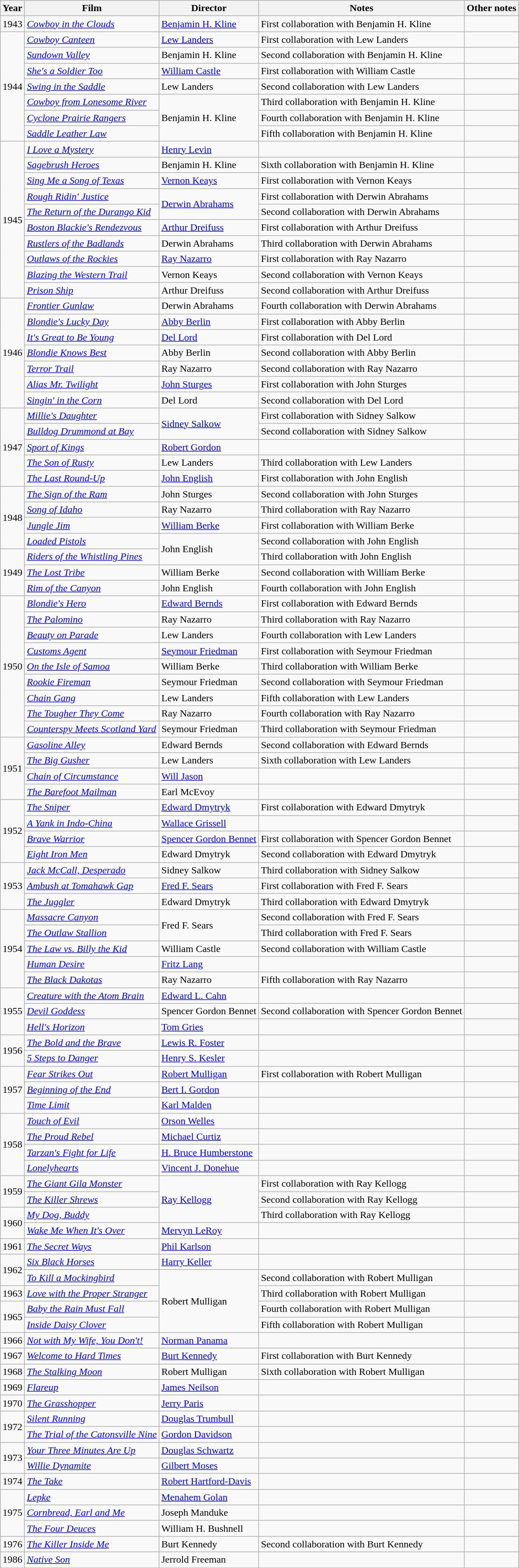<table class="wikitable">
<tr>
<th>Year</th>
<th>Film</th>
<th>Director</th>
<th>Notes</th>
<th>Other notes</th>
</tr>
<tr>
<td>1943</td>
<td><em><a href='#'>Cowboy in the Clouds</a></em></td>
<td><a href='#'>Benjamin H. Kline</a></td>
<td>First collaboration with Benjamin H. Kline</td>
<td></td>
</tr>
<tr>
<td rowspan=7>1944</td>
<td><em><a href='#'>Cowboy Canteen</a></em></td>
<td><a href='#'>Lew Landers</a></td>
<td>First collaboration with Lew Landers</td>
<td></td>
</tr>
<tr>
<td><em><a href='#'>Sundown Valley</a></em></td>
<td>Benjamin H. Kline</td>
<td>Second collaboration with Benjamin H. Kline</td>
<td></td>
</tr>
<tr>
<td><em><a href='#'>She's a Soldier Too</a></em></td>
<td><a href='#'>William Castle</a></td>
<td>First collaboration with William Castle</td>
<td></td>
</tr>
<tr>
<td><em><a href='#'>Swing in the Saddle</a></em></td>
<td>Lew Landers</td>
<td>Second collaboration with Lew Landers</td>
<td></td>
</tr>
<tr>
<td><em><a href='#'>Cowboy from Lonesome River</a></em></td>
<td rowspan=3>Benjamin H. Kline</td>
<td>Third collaboration with Benjamin H. Kline</td>
<td></td>
</tr>
<tr>
<td><em><a href='#'>Cyclone Prairie Rangers</a></em></td>
<td>Fourth collaboration with Benjamin H. Kline</td>
<td></td>
</tr>
<tr>
<td><em><a href='#'>Saddle Leather Law</a></em></td>
<td>Fifth collaboration with Benjamin H. Kline</td>
<td></td>
</tr>
<tr>
<td rowspan=10>1945</td>
<td><em><a href='#'>I Love a Mystery</a></em></td>
<td><a href='#'>Henry Levin</a></td>
<td></td>
<td></td>
</tr>
<tr>
<td><em><a href='#'>Sagebrush Heroes</a></em></td>
<td>Benjamin H. Kline</td>
<td>Sixth collaboration with Benjamin H. Kline</td>
<td></td>
</tr>
<tr>
<td><em><a href='#'>Sing Me a Song of Texas</a></em></td>
<td><a href='#'>Vernon Keays</a></td>
<td>First collaboration with Vernon Keays</td>
<td></td>
</tr>
<tr>
<td><em><a href='#'>Rough Ridin' Justice</a></em></td>
<td rowspan=2><a href='#'>Derwin Abrahams</a></td>
<td>First collaboration with Derwin Abrahams</td>
<td></td>
</tr>
<tr>
<td><em><a href='#'>The Return of the Durango Kid</a></em></td>
<td>Second collaboration with Derwin Abrahams</td>
<td></td>
</tr>
<tr>
<td><em><a href='#'>Boston Blackie's Rendezvous</a></em></td>
<td><a href='#'>Arthur Dreifuss</a></td>
<td>First collaboration with Arthur Dreifuss</td>
<td></td>
</tr>
<tr>
<td><em><a href='#'>Rustlers of the Badlands</a></em></td>
<td>Derwin Abrahams</td>
<td>Third collaboration with Derwin Abrahams</td>
<td></td>
</tr>
<tr>
<td><em><a href='#'>Outlaws of the Rockies</a></em></td>
<td><a href='#'>Ray Nazarro</a></td>
<td>First collaboration with Ray Nazarro</td>
<td></td>
</tr>
<tr>
<td><em><a href='#'>Blazing the Western Trail</a></em></td>
<td>Vernon Keays</td>
<td>Second collaboration with Vernon Keays</td>
<td><small></small></td>
</tr>
<tr>
<td><em><a href='#'>Prison Ship</a></em></td>
<td>Arthur Dreifuss</td>
<td>Second collaboration with Arthur Dreifuss</td>
<td></td>
</tr>
<tr>
<td rowspan=7>1946</td>
<td><em><a href='#'>Frontier Gunlaw</a></em></td>
<td>Derwin Abrahams</td>
<td>Fourth collaboration with Derwin Abrahams</td>
<td></td>
</tr>
<tr>
<td><em><a href='#'>Blondie's Lucky Day</a></em></td>
<td><a href='#'>Abby Berlin</a></td>
<td>First collaboration with Abby Berlin</td>
<td></td>
</tr>
<tr>
<td><em><a href='#'>It's Great to Be Young</a></em></td>
<td><a href='#'>Del Lord</a></td>
<td>First collaboration with Del Lord</td>
<td></td>
</tr>
<tr>
<td><em><a href='#'>Blondie Knows Best</a></em></td>
<td>Abby Berlin</td>
<td>Second collaboration with Abby Berlin</td>
<td></td>
</tr>
<tr>
<td><em><a href='#'>Terror Trail</a></em></td>
<td>Ray Nazarro</td>
<td>Second collaboration with Ray Nazarro</td>
<td></td>
</tr>
<tr>
<td><em><a href='#'>Alias Mr. Twilight</a></em></td>
<td><a href='#'>John Sturges</a></td>
<td>First collaboration with John Sturges</td>
<td></td>
</tr>
<tr>
<td><em><a href='#'>Singin' in the Corn</a></em></td>
<td>Del Lord</td>
<td>Second collaboration with Del Lord</td>
<td></td>
</tr>
<tr>
<td rowspan=5>1947</td>
<td><em><a href='#'>Millie's Daughter</a></em></td>
<td rowspan=2><a href='#'>Sidney Salkow</a></td>
<td>First collaboration with Sidney Salkow</td>
<td></td>
</tr>
<tr>
<td><em><a href='#'>Bulldog Drummond at Bay</a></em></td>
<td>Second collaboration with Sidney Salkow</td>
<td></td>
</tr>
<tr>
<td><em><a href='#'>Sport of Kings</a></em></td>
<td><a href='#'>Robert Gordon</a></td>
<td></td>
<td></td>
</tr>
<tr>
<td><em><a href='#'>The Son of Rusty</a></em></td>
<td>Lew Landers</td>
<td>Third collaboration with Lew Landers</td>
<td></td>
</tr>
<tr>
<td><em><a href='#'>The Last Round-Up</a></em></td>
<td><a href='#'>John English</a></td>
<td>First collaboration with John English</td>
<td></td>
</tr>
<tr>
<td rowspan=4>1948</td>
<td><em><a href='#'>The Sign of the Ram</a></em></td>
<td>John Sturges</td>
<td>Second collaboration with John Sturges</td>
<td></td>
</tr>
<tr>
<td><em><a href='#'>Song of Idaho</a></em></td>
<td>Ray Nazarro</td>
<td>Third collaboration with Ray Nazarro</td>
<td></td>
</tr>
<tr>
<td><em><a href='#'>Jungle Jim</a></em></td>
<td><a href='#'>William Berke</a></td>
<td>First collaboration with William Berke</td>
<td></td>
</tr>
<tr>
<td><em><a href='#'>Loaded Pistols</a></em></td>
<td rowspan=2>John English</td>
<td>Second collaboration with John English</td>
<td></td>
</tr>
<tr>
<td rowspan=3>1949</td>
<td><em><a href='#'>Riders of the Whistling Pines</a></em></td>
<td>Third collaboration with John English</td>
<td></td>
</tr>
<tr>
<td><em><a href='#'>The Lost Tribe</a></em></td>
<td>William Berke</td>
<td>Second collaboration with William Berke</td>
<td></td>
</tr>
<tr>
<td><em><a href='#'>Rim of the Canyon</a></em></td>
<td>John English</td>
<td>Fourth collaboration with John English</td>
<td></td>
</tr>
<tr>
<td rowspan=9>1950</td>
<td><em><a href='#'>Blondie's Hero</a></em></td>
<td><a href='#'>Edward Bernds</a></td>
<td>First collaboration with Edward Bernds</td>
<td></td>
</tr>
<tr>
<td><em><a href='#'>The Palomino</a></em></td>
<td>Ray Nazarro</td>
<td>Third collaboration with Ray Nazarro</td>
<td></td>
</tr>
<tr>
<td><em><a href='#'>Beauty on Parade</a></em></td>
<td>Lew Landers</td>
<td>Fourth collaboration with Lew Landers</td>
<td></td>
</tr>
<tr>
<td><em><a href='#'>Customs Agent</a></em></td>
<td><a href='#'>Seymour Friedman</a></td>
<td>First collaboration with Seymour Friedman</td>
<td></td>
</tr>
<tr>
<td><em><a href='#'>On the Isle of Samoa</a></em></td>
<td>William Berke</td>
<td>Third collaboration with William Berke</td>
<td></td>
</tr>
<tr>
<td><em><a href='#'>Rookie Fireman</a></em></td>
<td>Seymour Friedman</td>
<td>Second collaboration with Seymour Friedman</td>
<td></td>
</tr>
<tr>
<td><em><a href='#'>Chain Gang</a></em></td>
<td>Lew Landers</td>
<td>Fifth collaboration with Lew Landers</td>
<td></td>
</tr>
<tr>
<td><em><a href='#'>The Tougher They Come</a></em></td>
<td>Ray Nazarro</td>
<td>Fourth collaboration with Ray Nazarro</td>
<td></td>
</tr>
<tr>
<td><em><a href='#'>Counterspy Meets Scotland Yard</a></em></td>
<td>Seymour Friedman</td>
<td>Third collaboration with Seymour Friedman</td>
<td></td>
</tr>
<tr>
<td rowspan=4>1951</td>
<td><em><a href='#'>Gasoline Alley</a></em></td>
<td>Edward Bernds</td>
<td>Second collaboration with Edward Bernds</td>
<td></td>
</tr>
<tr>
<td><em><a href='#'>The Big Gusher</a></em></td>
<td>Lew Landers</td>
<td>Sixth collaboration with Lew Landers</td>
<td></td>
</tr>
<tr>
<td><em><a href='#'>Chain of Circumstance</a></em></td>
<td><a href='#'>Will Jason</a></td>
<td></td>
<td></td>
</tr>
<tr>
<td><em><a href='#'>The Barefoot Mailman</a></em></td>
<td>Earl McEvoy</td>
<td></td>
<td></td>
</tr>
<tr>
<td rowspan=4>1952</td>
<td><em><a href='#'>The Sniper</a></em></td>
<td><a href='#'>Edward Dmytryk</a></td>
<td>First collaboration with Edward Dmytryk</td>
<td></td>
</tr>
<tr>
<td><em><a href='#'>A Yank in Indo-China</a></em></td>
<td><a href='#'>Wallace Grissell</a></td>
<td></td>
<td></td>
</tr>
<tr>
<td><em><a href='#'>Brave Warrior</a></em></td>
<td><a href='#'>Spencer Gordon Bennet</a></td>
<td>First collaboration with Spencer Gordon Bennet</td>
<td></td>
</tr>
<tr>
<td><em><a href='#'>Eight Iron Men</a></em></td>
<td>Edward Dmytryk</td>
<td>Second collaboration with Edward Dmytryk</td>
<td></td>
</tr>
<tr>
<td rowspan=3>1953</td>
<td><em><a href='#'>Jack McCall, Desperado</a></em></td>
<td>Sidney Salkow</td>
<td>Third collaboration with Sidney Salkow</td>
<td></td>
</tr>
<tr>
<td><em><a href='#'>Ambush at Tomahawk Gap</a></em></td>
<td><a href='#'>Fred F. Sears</a></td>
<td>First collaboration with Fred F. Sears</td>
<td></td>
</tr>
<tr>
<td><em><a href='#'>The Juggler</a></em></td>
<td>Edward Dmytryk</td>
<td>Third collaboration with Edward Dmytryk</td>
<td></td>
</tr>
<tr>
<td rowspan=5>1954</td>
<td><em><a href='#'>Massacre Canyon</a></em></td>
<td rowspan=2>Fred F. Sears</td>
<td>Second collaboration with Fred F. Sears</td>
<td></td>
</tr>
<tr>
<td><em><a href='#'>The Outlaw Stallion</a></em></td>
<td>Third collaboration with Fred F. Sears</td>
<td></td>
</tr>
<tr>
<td><em><a href='#'>The Law vs. Billy the Kid</a></em></td>
<td>William Castle</td>
<td>Second collaboration with William Castle</td>
<td></td>
</tr>
<tr>
<td><em><a href='#'>Human Desire</a></em></td>
<td><a href='#'>Fritz Lang</a></td>
<td></td>
<td></td>
</tr>
<tr>
<td><em><a href='#'>The Black Dakotas</a></em></td>
<td>Ray Nazarro</td>
<td>Fifth collaboration with Ray Nazarro</td>
<td></td>
</tr>
<tr>
<td rowspan=3>1955</td>
<td><em><a href='#'>Creature with the Atom Brain</a></em></td>
<td><a href='#'>Edward L. Cahn</a></td>
<td></td>
<td></td>
</tr>
<tr>
<td><em><a href='#'>Devil Goddess</a></em></td>
<td>Spencer Gordon Bennet</td>
<td>Second collaboration with Spencer Gordon Bennet</td>
<td></td>
</tr>
<tr>
<td><em><a href='#'>Hell's Horizon</a></em></td>
<td><a href='#'>Tom Gries</a></td>
<td></td>
<td></td>
</tr>
<tr>
<td rowspan=2>1956</td>
<td><em><a href='#'>The Bold and the Brave</a></em></td>
<td><a href='#'>Lewis R. Foster</a></td>
<td></td>
<td></td>
</tr>
<tr>
<td><em><a href='#'>5 Steps to Danger</a></em></td>
<td><a href='#'>Henry S. Kesler</a></td>
<td></td>
<td></td>
</tr>
<tr>
<td rowspan=3>1957</td>
<td><em><a href='#'>Fear Strikes Out</a></em></td>
<td><a href='#'>Robert Mulligan</a></td>
<td>First collaboration with Robert Mulligan</td>
<td></td>
</tr>
<tr>
<td><em><a href='#'>Beginning of the End</a></em></td>
<td><a href='#'>Bert I. Gordon</a></td>
<td></td>
<td></td>
</tr>
<tr>
<td><em><a href='#'>Time Limit</a></em></td>
<td><a href='#'>Karl Malden</a></td>
<td></td>
<td></td>
</tr>
<tr>
<td rowspan=4>1958</td>
<td><em><a href='#'>Touch of Evil</a></em></td>
<td><a href='#'>Orson Welles</a></td>
<td></td>
<td></td>
</tr>
<tr>
<td><em><a href='#'>The Proud Rebel</a></em></td>
<td><a href='#'>Michael Curtiz</a></td>
<td></td>
<td></td>
</tr>
<tr>
<td><em><a href='#'>Tarzan's Fight for Life</a></em></td>
<td><a href='#'>H. Bruce Humberstone</a></td>
<td></td>
<td></td>
</tr>
<tr>
<td><em><a href='#'>Lonelyhearts</a></em></td>
<td><a href='#'>Vincent J. Donehue</a></td>
<td></td>
<td></td>
</tr>
<tr>
<td rowspan=2>1959</td>
<td><em><a href='#'>The Giant Gila Monster</a></em></td>
<td rowspan=3><a href='#'>Ray Kellogg</a></td>
<td>First collaboration with Ray Kellogg</td>
<td></td>
</tr>
<tr>
<td><em><a href='#'>The Killer Shrews</a></em></td>
<td>Second collaboration with Ray Kellogg</td>
<td></td>
</tr>
<tr>
<td rowspan=2>1960</td>
<td><em><a href='#'>My Dog, Buddy</a></em></td>
<td>Third collaboration with Ray Kellogg</td>
<td></td>
</tr>
<tr>
<td><em><a href='#'>Wake Me When It's Over</a></em></td>
<td><a href='#'>Mervyn LeRoy</a></td>
<td></td>
<td></td>
</tr>
<tr>
<td>1961</td>
<td><em><a href='#'>The Secret Ways</a></em></td>
<td><a href='#'>Phil Karlson</a></td>
<td></td>
<td></td>
</tr>
<tr>
<td rowspan=2>1962</td>
<td><em><a href='#'>Six Black Horses</a></em></td>
<td><a href='#'>Harry Keller</a></td>
<td></td>
<td></td>
</tr>
<tr>
<td><em><a href='#'>To Kill a Mockingbird</a></em></td>
<td rowspan=4>Robert Mulligan</td>
<td>Second collaboration with Robert Mulligan</td>
<td></td>
</tr>
<tr>
<td>1963</td>
<td><em><a href='#'>Love with the Proper Stranger</a></em></td>
<td>Third collaboration with Robert Mulligan</td>
<td></td>
</tr>
<tr>
<td rowspan=2>1965</td>
<td><em><a href='#'>Baby the Rain Must Fall</a></em></td>
<td>Fourth collaboration with Robert Mulligan</td>
<td></td>
</tr>
<tr>
<td><em><a href='#'>Inside Daisy Clover</a></em></td>
<td>Fifth collaboration with Robert Mulligan</td>
<td></td>
</tr>
<tr>
<td>1966</td>
<td><em><a href='#'>Not with My Wife, You Don't!</a></em></td>
<td><a href='#'>Norman Panama</a></td>
<td></td>
<td></td>
</tr>
<tr>
<td>1967</td>
<td><em><a href='#'>Welcome to Hard Times</a></em></td>
<td><a href='#'>Burt Kennedy</a></td>
<td>First collaboration with Burt Kennedy</td>
<td></td>
</tr>
<tr>
<td>1968</td>
<td><em><a href='#'>The Stalking Moon</a></em></td>
<td>Robert Mulligan</td>
<td>Sixth collaboration with Robert Mulligan</td>
<td></td>
</tr>
<tr>
<td>1969</td>
<td><em><a href='#'>Flareup</a></em></td>
<td><a href='#'>James Neilson</a></td>
<td></td>
<td></td>
</tr>
<tr>
<td>1970</td>
<td><em><a href='#'>The Grasshopper</a></em></td>
<td><a href='#'>Jerry Paris</a></td>
<td></td>
<td></td>
</tr>
<tr>
<td rowspan=2>1972</td>
<td><em><a href='#'>Silent Running</a></em></td>
<td><a href='#'>Douglas Trumbull</a></td>
<td></td>
<td></td>
</tr>
<tr>
<td><em><a href='#'>The Trial of the Catonsville Nine</a></em></td>
<td><a href='#'>Gordon Davidson</a></td>
<td></td>
<td></td>
</tr>
<tr>
<td rowspan=2>1973</td>
<td><em><a href='#'>Your Three Minutes Are Up</a></em></td>
<td><a href='#'>Douglas Schwartz</a></td>
<td></td>
<td></td>
</tr>
<tr>
<td><em><a href='#'>Willie Dynamite</a></em></td>
<td><a href='#'>Gilbert Moses</a></td>
<td></td>
<td></td>
</tr>
<tr>
<td>1974</td>
<td><em><a href='#'>The Take</a></em></td>
<td><a href='#'>Robert Hartford-Davis</a></td>
<td></td>
<td></td>
</tr>
<tr>
<td rowspan=3>1975</td>
<td><em><a href='#'>Lepke</a></em></td>
<td><a href='#'>Menahem Golan</a></td>
<td></td>
<td></td>
</tr>
<tr>
<td><em><a href='#'>Cornbread, Earl and Me</a></em></td>
<td>Joseph Manduke</td>
<td></td>
<td></td>
</tr>
<tr>
<td><em><a href='#'>The Four Deuces</a></em></td>
<td>William H. Bushnell</td>
<td></td>
<td></td>
</tr>
<tr>
<td>1976</td>
<td><em><a href='#'>The Killer Inside Me</a></em></td>
<td>Burt Kennedy</td>
<td>Second collaboration with Burt Kennedy</td>
<td></td>
</tr>
<tr>
<td>1986</td>
<td><em><a href='#'>Native Son</a></em></td>
<td>Jerrold Freeman</td>
<td></td>
<td></td>
</tr>
</table>
